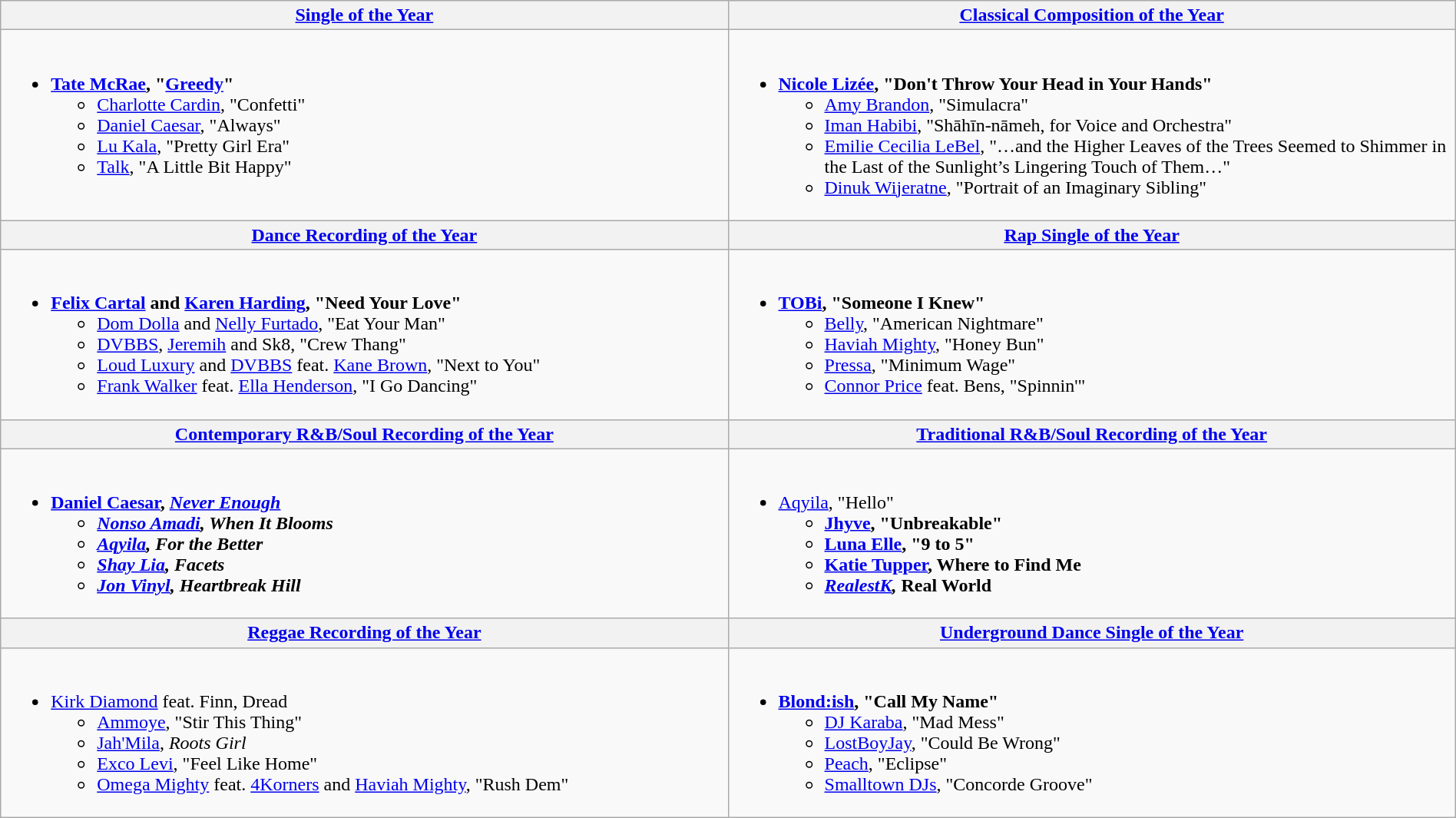<table class="wikitable" style="width:100%">
<tr>
<th style="width:50%"><a href='#'>Single of the Year</a></th>
<th style="width:50%"><a href='#'>Classical Composition of the Year</a></th>
</tr>
<tr>
<td valign="top"><br><ul><li> <strong><a href='#'>Tate McRae</a>, "<a href='#'>Greedy</a>"</strong><ul><li><a href='#'>Charlotte Cardin</a>, "Confetti"</li><li><a href='#'>Daniel Caesar</a>, "Always"</li><li><a href='#'>Lu Kala</a>, "Pretty Girl Era"</li><li><a href='#'>Talk</a>, "A Little Bit Happy"</li></ul></li></ul></td>
<td valign="top"><br><ul><li> <strong><a href='#'>Nicole Lizée</a>, "Don't Throw Your Head in Your Hands"</strong><ul><li><a href='#'>Amy Brandon</a>, "Simulacra"</li><li><a href='#'>Iman Habibi</a>, "Shāhīn-nāmeh, for Voice and Orchestra"</li><li><a href='#'>Emilie Cecilia LeBel</a>, "…and the Higher Leaves of the Trees Seemed to Shimmer in the Last of the Sunlight’s Lingering Touch of Them…"</li><li><a href='#'>Dinuk Wijeratne</a>, "Portrait of an Imaginary Sibling"</li></ul></li></ul></td>
</tr>
<tr>
<th style="width:50%"><a href='#'>Dance Recording of the Year</a></th>
<th style="width:50%"><a href='#'>Rap Single of the Year</a></th>
</tr>
<tr>
<td valign="top"><br><ul><li> <strong><a href='#'>Felix Cartal</a> and <a href='#'>Karen Harding</a>, "Need Your Love"</strong><ul><li><a href='#'>Dom Dolla</a> and <a href='#'>Nelly Furtado</a>, "Eat Your Man"</li><li><a href='#'>DVBBS</a>, <a href='#'>Jeremih</a> and Sk8, "Crew Thang"</li><li><a href='#'>Loud Luxury</a> and <a href='#'>DVBBS</a> feat. <a href='#'>Kane Brown</a>, "Next to You"</li><li><a href='#'>Frank Walker</a> feat. <a href='#'>Ella Henderson</a>, "I Go Dancing"</li></ul></li></ul></td>
<td valign="top"><br><ul><li> <strong><a href='#'>TOBi</a>, "Someone I Knew"</strong><ul><li><a href='#'>Belly</a>, "American Nightmare"</li><li><a href='#'>Haviah Mighty</a>, "Honey Bun"</li><li><a href='#'>Pressa</a>, "Minimum Wage"</li><li><a href='#'>Connor Price</a> feat. Bens, "Spinnin'"</li></ul></li></ul></td>
</tr>
<tr>
<th style="width:50%"><a href='#'>Contemporary R&B/Soul Recording of the Year</a></th>
<th style="width:50%"><a href='#'>Traditional R&B/Soul Recording of the Year</a></th>
</tr>
<tr>
<td valign="top"><br><ul><li> <strong><a href='#'>Daniel Caesar</a>, <em><a href='#'>Never Enough</a><strong><em><ul><li><a href='#'>Nonso Amadi</a>, </em>When It Blooms<em></li><li><a href='#'>Aqyila</a>, </em>For the Better<em></li><li><a href='#'>Shay Lia</a>, </em>Facets<em></li><li><a href='#'>Jon Vinyl</a>, </em>Heartbreak Hill<em></li></ul></li></ul></td>
<td valign="top"><br><ul><li> </strong><a href='#'>Aqyila</a>, "Hello"<strong><ul><li><a href='#'>Jhyve</a>, "Unbreakable"</li><li><a href='#'>Luna Elle</a>, "9 to 5"</li><li><a href='#'>Katie Tupper</a>, </em>Where to Find Me<em></li><li><a href='#'>RealestK</a>, </em>Real World<em></li></ul></li></ul></td>
</tr>
<tr>
<th style="width:50%"><a href='#'>Reggae Recording of the Year</a></th>
<th style="width:50%"><a href='#'>Underground Dance Single of the Year</a></th>
</tr>
<tr>
<td valign="top"><br><ul><li> </strong><a href='#'>Kirk Diamond</a> feat. Finn, </em>Dread</em></strong><ul><li><a href='#'>Ammoye</a>, "Stir This Thing"</li><li><a href='#'>Jah'Mila</a>, <em>Roots Girl</em></li><li><a href='#'>Exco Levi</a>, "Feel Like Home"</li><li><a href='#'>Omega Mighty</a> feat. <a href='#'>4Korners</a> and <a href='#'>Haviah Mighty</a>, "Rush Dem"</li></ul></li></ul></td>
<td valign="top"><br><ul><li> <strong><a href='#'>Blond:ish</a>, "Call My Name"</strong><ul><li><a href='#'>DJ Karaba</a>, "Mad Mess"</li><li><a href='#'>LostBoyJay</a>, "Could Be Wrong"</li><li><a href='#'>Peach</a>, "Eclipse"</li><li><a href='#'>Smalltown DJs</a>, "Concorde Groove"</li></ul></li></ul></td>
</tr>
</table>
